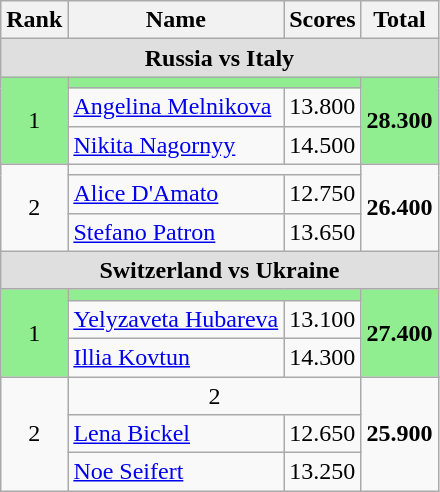<table class="wikitable" white-space:nowrap">
<tr>
<th>Rank</th>
<th>Name</th>
<th>Scores</th>
<th>Total</th>
</tr>
<tr bgcolor="DFDFDF">
<td colspan="4" align="center"><strong>Russia vs Italy</strong></td>
</tr>
<tr bgcolor="lightgreen">
<td rowspan="3" align=center>1</td>
<td align=center colspan="2"></td>
<td rowspan="3"><strong>28.300</strong></td>
</tr>
<tr>
<td><a href='#'>Angelina Melnikova</a></td>
<td> 13.800</td>
</tr>
<tr>
<td><a href='#'>Nikita Nagornyy</a></td>
<td> 14.500</td>
</tr>
<tr>
<td rowspan="3" align=center>2</td>
<td align=center colspan="2"></td>
<td rowspan="3"><strong>26.400</strong></td>
</tr>
<tr>
<td><a href='#'>Alice D'Amato</a></td>
<td> 12.750</td>
</tr>
<tr>
<td><a href='#'>Stefano Patron</a></td>
<td> 13.650</td>
</tr>
<tr bgcolor="DFDFDF">
<td colspan="4" align="center"><strong>Switzerland vs Ukraine</strong></td>
</tr>
<tr bgcolor="lightgreen">
<td rowspan="3" align=center>1</td>
<td align=center colspan="2"></td>
<td rowspan="3"><strong>27.400</strong></td>
</tr>
<tr>
<td><a href='#'>Yelyzaveta Hubareva</a></td>
<td> 13.100</td>
</tr>
<tr>
<td><a href='#'>Illia Kovtun</a></td>
<td> 14.300</td>
</tr>
<tr>
<td rowspan="3" align=center>2</td>
<td align=center colspan="2"> 2</td>
<td rowspan="3"><strong>25.900</strong></td>
</tr>
<tr>
<td><a href='#'>Lena Bickel</a></td>
<td> 12.650</td>
</tr>
<tr>
<td><a href='#'>Noe Seifert</a></td>
<td> 13.250</td>
</tr>
</table>
